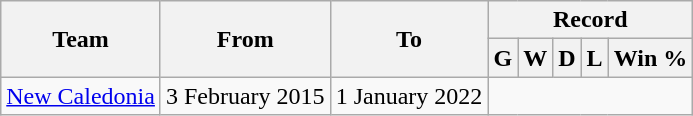<table class="wikitable" style="text-align: center">
<tr>
<th rowspan="2">Team</th>
<th rowspan="2">From</th>
<th rowspan="2">To</th>
<th colspan="5">Record</th>
</tr>
<tr>
<th>G</th>
<th>W</th>
<th>D</th>
<th>L</th>
<th>Win %</th>
</tr>
<tr>
<td align=left><a href='#'>New Caledonia</a></td>
<td align=left>3 February 2015</td>
<td align=left>1 January 2022<br></td>
</tr>
</table>
